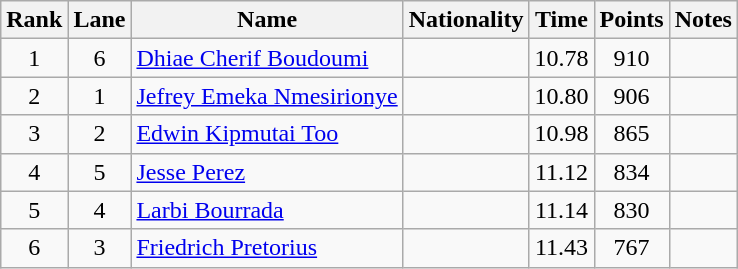<table class="wikitable sortable" style="text-align:center">
<tr>
<th>Rank</th>
<th>Lane</th>
<th>Name</th>
<th>Nationality</th>
<th>Time</th>
<th>Points</th>
<th>Notes</th>
</tr>
<tr>
<td>1</td>
<td>6</td>
<td align="left"><a href='#'>Dhiae Cherif Boudoumi</a></td>
<td align=left></td>
<td>10.78</td>
<td>910</td>
<td></td>
</tr>
<tr>
<td>2</td>
<td>1</td>
<td align="left"><a href='#'>Jefrey Emeka Nmesirionye</a></td>
<td align=left></td>
<td>10.80</td>
<td>906</td>
<td></td>
</tr>
<tr>
<td>3</td>
<td>2</td>
<td align="left"><a href='#'>Edwin Kipmutai Too</a></td>
<td align=left></td>
<td>10.98</td>
<td>865</td>
<td></td>
</tr>
<tr>
<td>4</td>
<td>5</td>
<td align="left"><a href='#'>Jesse Perez</a></td>
<td align=left></td>
<td>11.12</td>
<td>834</td>
<td></td>
</tr>
<tr>
<td>5</td>
<td>4</td>
<td align="left"><a href='#'>Larbi Bourrada</a></td>
<td align=left></td>
<td>11.14</td>
<td>830</td>
<td></td>
</tr>
<tr>
<td>6</td>
<td>3</td>
<td align="left"><a href='#'>Friedrich Pretorius</a></td>
<td align=left></td>
<td>11.43</td>
<td>767</td>
<td></td>
</tr>
</table>
